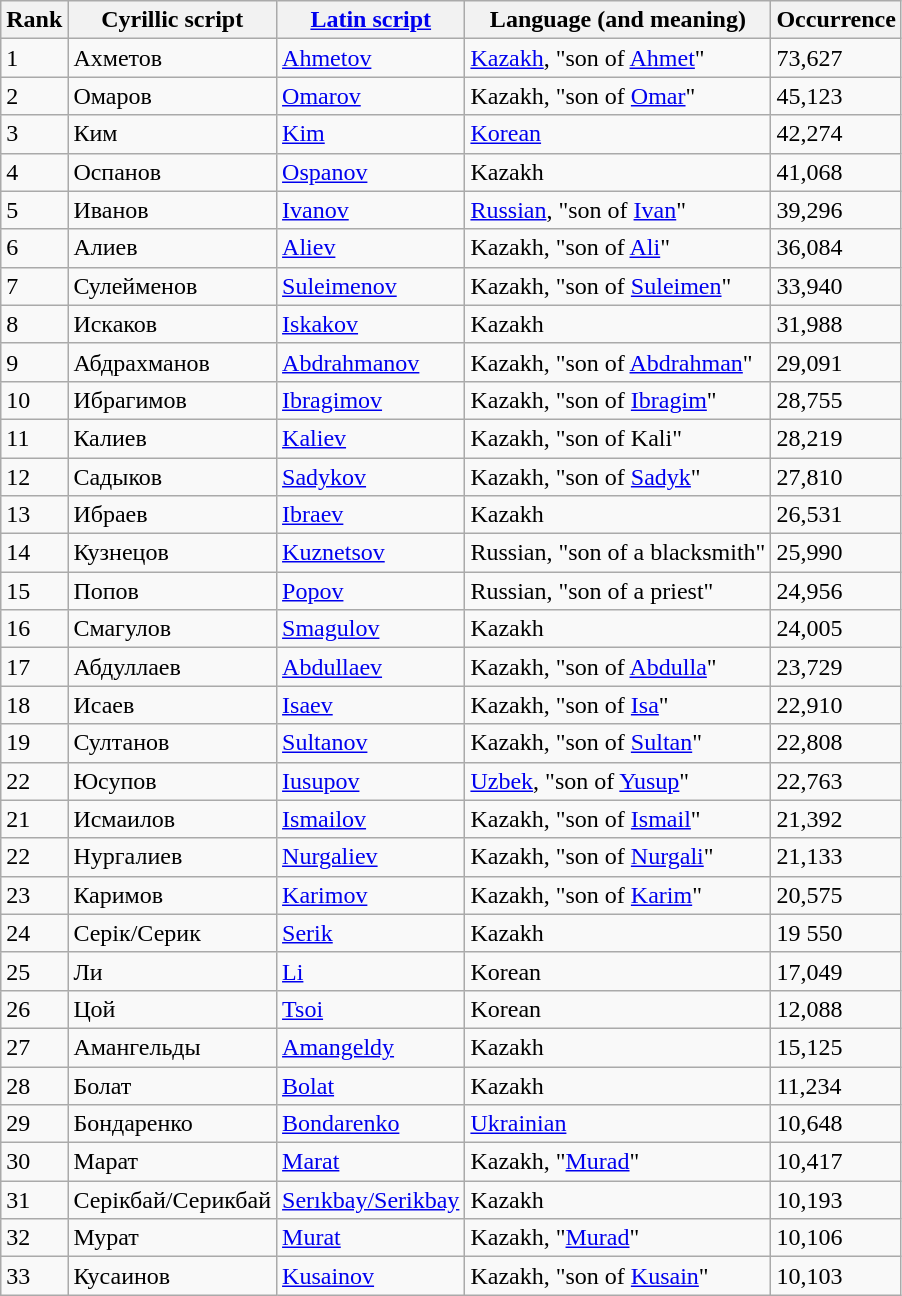<table class="wikitable">
<tr>
<th>Rank</th>
<th>Cyrillic script</th>
<th><a href='#'>Latin script</a></th>
<th>Language (and meaning)</th>
<th>Occurrence</th>
</tr>
<tr>
<td>1</td>
<td>Ахметов</td>
<td><a href='#'>Ahmetov</a></td>
<td><a href='#'>Kazakh</a>, "son of <a href='#'>Ahmet</a>"</td>
<td>73,627</td>
</tr>
<tr>
<td>2</td>
<td>Омаров</td>
<td><a href='#'>Omarov</a></td>
<td>Kazakh, "son of <a href='#'>Omar</a>"</td>
<td>45,123</td>
</tr>
<tr>
<td>3</td>
<td>Ким</td>
<td><a href='#'>Kim</a></td>
<td><a href='#'>Korean</a></td>
<td>42,274</td>
</tr>
<tr>
<td>4</td>
<td>Оспанов</td>
<td><a href='#'>Ospanov</a></td>
<td>Kazakh</td>
<td>41,068</td>
</tr>
<tr>
<td>5</td>
<td>Иванов</td>
<td><a href='#'>Ivanov</a></td>
<td><a href='#'>Russian</a>, "son of <a href='#'>Ivan</a>"</td>
<td>39,296</td>
</tr>
<tr>
<td>6</td>
<td>Алиев</td>
<td><a href='#'>Aliev</a></td>
<td>Kazakh, "son of <a href='#'>Ali</a>"</td>
<td>36,084</td>
</tr>
<tr>
<td>7</td>
<td>Сулейменов</td>
<td><a href='#'>Suleimenov</a></td>
<td>Kazakh, "son of <a href='#'>Suleimen</a>"</td>
<td>33,940</td>
</tr>
<tr>
<td>8</td>
<td>Искаков</td>
<td><a href='#'>Iskakov</a></td>
<td>Kazakh</td>
<td>31,988</td>
</tr>
<tr>
<td>9</td>
<td>Абдрахманов</td>
<td><a href='#'>Abdrahmanov</a></td>
<td>Kazakh, "son of <a href='#'>Abdrahman</a>"</td>
<td>29,091</td>
</tr>
<tr>
<td>10</td>
<td>Ибрагимов</td>
<td><a href='#'>Ibragimov</a></td>
<td>Kazakh, "son of <a href='#'>Ibragim</a>"</td>
<td>28,755</td>
</tr>
<tr>
<td>11</td>
<td>Калиев</td>
<td><a href='#'>Kaliev</a></td>
<td>Kazakh, "son of Kali"</td>
<td>28,219</td>
</tr>
<tr>
<td>12</td>
<td>Садыков</td>
<td><a href='#'>Sadykov</a></td>
<td>Kazakh, "son of <a href='#'>Sadyk</a>"</td>
<td>27,810</td>
</tr>
<tr>
<td>13</td>
<td>Ибраев</td>
<td><a href='#'>Ibraev</a></td>
<td>Kazakh</td>
<td>26,531</td>
</tr>
<tr>
<td>14</td>
<td>Кузнецов</td>
<td><a href='#'>Kuznetsov</a></td>
<td>Russian, "son of a blacksmith"</td>
<td>25,990</td>
</tr>
<tr>
<td>15</td>
<td>Попов</td>
<td><a href='#'>Popov</a></td>
<td>Russian, "son of a priest"</td>
<td>24,956</td>
</tr>
<tr>
<td>16</td>
<td>Смагулов</td>
<td><a href='#'>Smagulov</a></td>
<td>Kazakh</td>
<td>24,005</td>
</tr>
<tr>
<td>17</td>
<td>Абдуллаев</td>
<td><a href='#'>Abdullaev</a></td>
<td>Kazakh, "son of <a href='#'>Abdulla</a>"</td>
<td>23,729</td>
</tr>
<tr>
<td>18</td>
<td>Исаев</td>
<td><a href='#'>Isaev</a></td>
<td>Kazakh, "son of <a href='#'>Isa</a>"</td>
<td>22,910</td>
</tr>
<tr>
<td>19</td>
<td>Султанов</td>
<td><a href='#'>Sultanov</a></td>
<td>Kazakh, "son of <a href='#'>Sultan</a>"</td>
<td>22,808</td>
</tr>
<tr>
<td>22</td>
<td>Юсупов</td>
<td><a href='#'>Iusupov</a></td>
<td><a href='#'>Uzbek</a>, "son of <a href='#'>Yusup</a>"</td>
<td>22,763</td>
</tr>
<tr>
<td>21</td>
<td>Исмаилов</td>
<td><a href='#'>Ismailov</a></td>
<td>Kazakh, "son of <a href='#'>Ismail</a>"</td>
<td>21,392</td>
</tr>
<tr>
<td>22</td>
<td>Нургалиев</td>
<td><a href='#'>Nurgaliev</a></td>
<td>Kazakh, "son of <a href='#'>Nurgali</a>"</td>
<td>21,133</td>
</tr>
<tr>
<td>23</td>
<td>Каримов</td>
<td><a href='#'>Karimov</a></td>
<td>Kazakh, "son of <a href='#'>Karim</a>"</td>
<td>20,575</td>
</tr>
<tr>
<td>24</td>
<td>Серік/Серик</td>
<td><a href='#'>Serik</a></td>
<td>Kazakh</td>
<td>19 550</td>
</tr>
<tr>
<td>25</td>
<td>Ли</td>
<td><a href='#'>Li</a></td>
<td>Korean</td>
<td>17,049</td>
</tr>
<tr>
<td>26</td>
<td>Цой</td>
<td><a href='#'>Tsoi</a></td>
<td>Korean</td>
<td>12,088</td>
</tr>
<tr>
<td>27</td>
<td>Амангельды</td>
<td><a href='#'>Amangeldy</a></td>
<td>Kazakh</td>
<td>15,125</td>
</tr>
<tr>
<td>28</td>
<td>Болат</td>
<td><a href='#'>Bolat</a></td>
<td>Kazakh</td>
<td>11,234</td>
</tr>
<tr>
<td>29</td>
<td>Бондаренко</td>
<td><a href='#'>Bondarenko</a></td>
<td><a href='#'>Ukrainian</a></td>
<td>10,648</td>
</tr>
<tr>
<td>30</td>
<td>Марат</td>
<td><a href='#'>Marat</a></td>
<td>Kazakh, "<a href='#'>Murad</a>"</td>
<td>10,417</td>
</tr>
<tr>
<td>31</td>
<td>Серікбай/Серикбай</td>
<td><a href='#'>Serıkbay/Serikbay</a></td>
<td>Kazakh</td>
<td>10,193</td>
</tr>
<tr>
<td>32</td>
<td>Мурат</td>
<td><a href='#'>Murat</a></td>
<td>Kazakh, "<a href='#'>Murad</a>"</td>
<td>10,106</td>
</tr>
<tr>
<td>33</td>
<td>Кусаинов</td>
<td><a href='#'>Kusainov</a></td>
<td>Kazakh, "son of <a href='#'>Kusain</a>"</td>
<td>10,103</td>
</tr>
</table>
